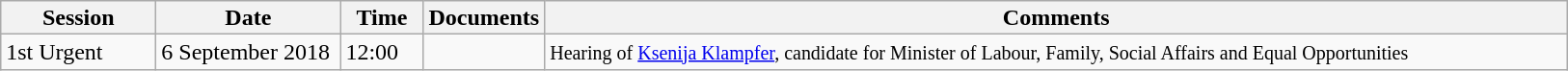<table class="wikitable mw-collapsible" style="line-height:16px;">
<tr>
<th style="width:100px;">Session</th>
<th style="width:120px;">Date</th>
<th style="width:50px;">Time</th>
<th style="width:50px;">Documents</th>
<th style="width:700px;">Comments</th>
</tr>
<tr>
<td>1st Urgent</td>
<td>6 September 2018</td>
<td>12:00</td>
<td></td>
<td><small>Hearing of <a href='#'>Ksenija Klampfer</a>, candidate for Minister of Labour, Family, Social Affairs and Equal Opportunities</small></td>
</tr>
</table>
